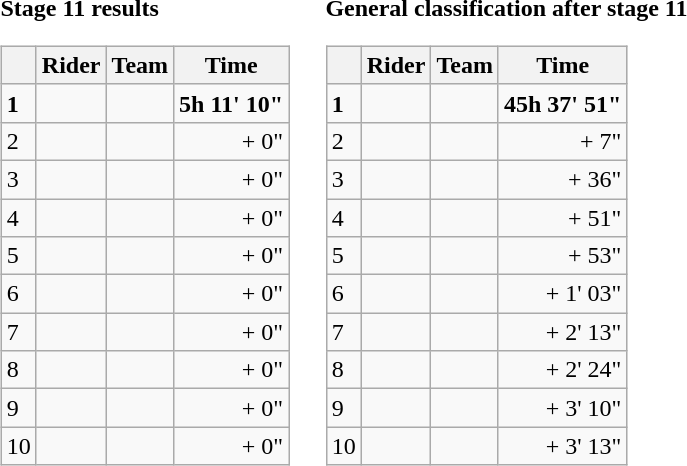<table>
<tr>
<td><strong>Stage 11 results</strong><br><table class="wikitable">
<tr>
<th></th>
<th>Rider</th>
<th>Team</th>
<th>Time</th>
</tr>
<tr>
<td><strong>1</strong></td>
<td><strong></strong></td>
<td><strong></strong></td>
<td align="right"><strong>5h 11' 10"</strong></td>
</tr>
<tr>
<td>2</td>
<td></td>
<td></td>
<td align="right">+ 0"</td>
</tr>
<tr>
<td>3</td>
<td></td>
<td></td>
<td align="right">+ 0"</td>
</tr>
<tr>
<td>4</td>
<td></td>
<td></td>
<td align="right">+ 0"</td>
</tr>
<tr>
<td>5</td>
<td> </td>
<td></td>
<td align="right">+ 0"</td>
</tr>
<tr>
<td>6</td>
<td></td>
<td></td>
<td align="right">+ 0"</td>
</tr>
<tr>
<td>7</td>
<td></td>
<td></td>
<td align="right">+ 0"</td>
</tr>
<tr>
<td>8</td>
<td></td>
<td></td>
<td align="right">+ 0"</td>
</tr>
<tr>
<td>9</td>
<td></td>
<td></td>
<td align="right">+ 0"</td>
</tr>
<tr>
<td>10</td>
<td></td>
<td></td>
<td align="right">+ 0"</td>
</tr>
</table>
</td>
<td></td>
<td><strong>General classification after stage 11</strong><br><table class="wikitable">
<tr>
<th></th>
<th>Rider</th>
<th>Team</th>
<th>Time</th>
</tr>
<tr>
<td><strong>1</strong></td>
<td><strong></strong></td>
<td><strong></strong></td>
<td align="right"><strong>45h 37' 51"</strong></td>
</tr>
<tr>
<td>2</td>
<td></td>
<td></td>
<td align="right">+ 7"</td>
</tr>
<tr>
<td>3</td>
<td></td>
<td></td>
<td align="right">+ 36"</td>
</tr>
<tr>
<td>4</td>
<td></td>
<td></td>
<td align="right">+ 51"</td>
</tr>
<tr>
<td>5</td>
<td></td>
<td></td>
<td align="right">+ 53"</td>
</tr>
<tr>
<td>6</td>
<td></td>
<td></td>
<td align="right">+ 1' 03"</td>
</tr>
<tr>
<td>7</td>
<td></td>
<td></td>
<td align="right">+ 2' 13"</td>
</tr>
<tr>
<td>8</td>
<td></td>
<td></td>
<td align="right">+ 2' 24"</td>
</tr>
<tr>
<td>9</td>
<td></td>
<td></td>
<td align="right">+ 3' 10"</td>
</tr>
<tr>
<td>10</td>
<td></td>
<td></td>
<td align="right">+ 3' 13"</td>
</tr>
</table>
</td>
</tr>
</table>
